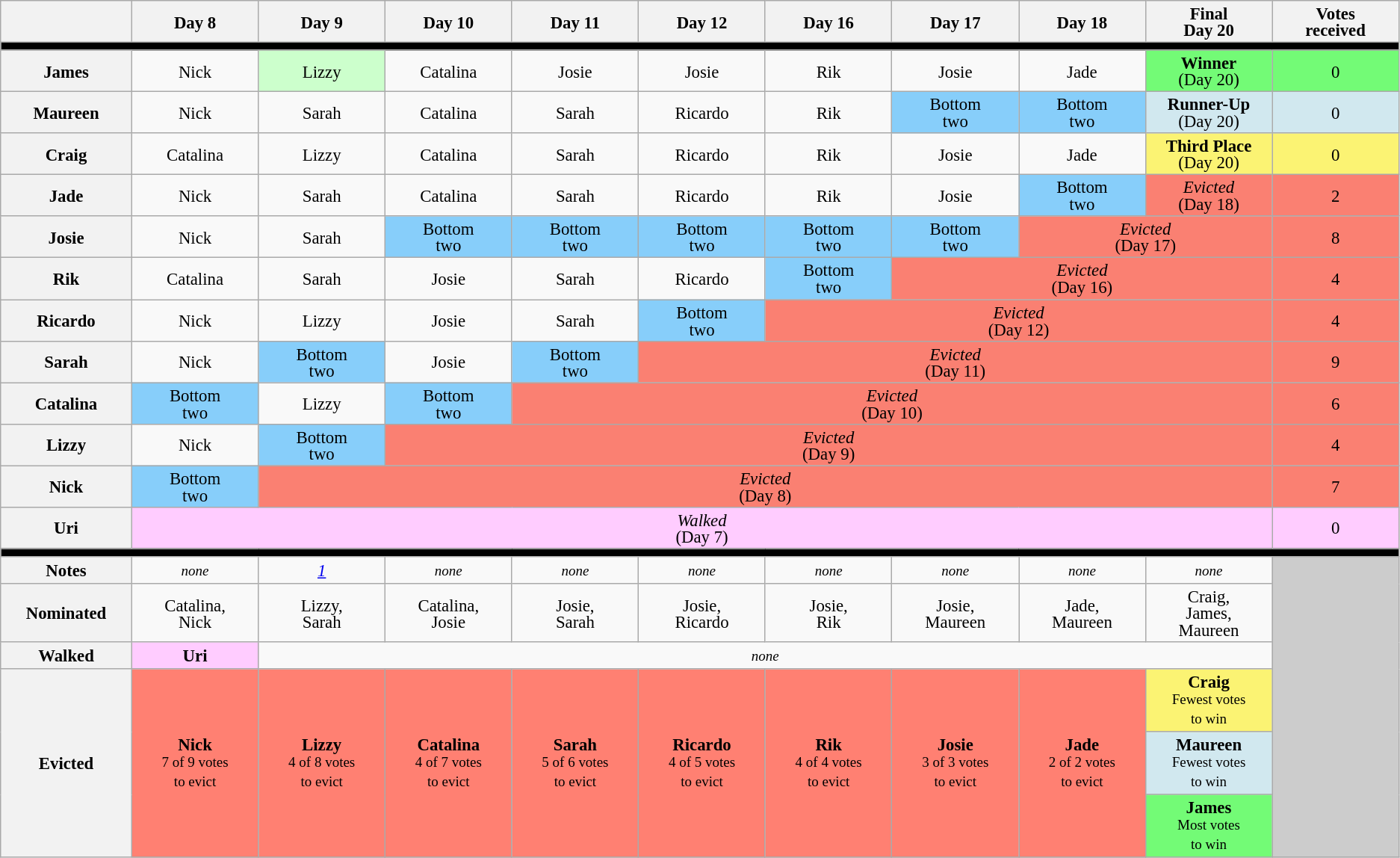<table class="wikitable" style="text-align:center; font-size:95%; line-height:15px">
<tr>
<th style="width: 6%;"></th>
<th style="width: 6%;">Day 8</th>
<th style="width: 6%;">Day 9</th>
<th style="width: 6%;">Day 10</th>
<th style="width: 6%;">Day 11</th>
<th style="width: 6%;">Day 12</th>
<th style="width: 6%;">Day 16</th>
<th style="width: 6%;">Day 17</th>
<th style="width: 6%;">Day 18</th>
<th style="width: 6%;" colspan=2>Final<br>Day 20</th>
<th style="width: 6%;">Votes<br>received</th>
</tr>
<tr>
<th style="background:#000000;" colspan="12"></th>
</tr>
<tr>
<th>James</th>
<td>Nick</td>
<td style="background:#CCFFCC;">Lizzy</td>
<td>Catalina</td>
<td>Josie</td>
<td>Josie</td>
<td>Rik</td>
<td>Josie</td>
<td>Jade</td>
<td style="background:#73FB76;" colspan="2"><strong>Winner</strong><br>(Day 20)</td>
<td style=background:#73FB76>0</td>
</tr>
<tr>
<th>Maureen</th>
<td>Nick</td>
<td>Sarah</td>
<td>Catalina</td>
<td>Sarah</td>
<td>Ricardo</td>
<td>Rik</td>
<td style="background:#87CEFA;">Bottom<br>two</td>
<td style="background:#87CEFA;">Bottom<br>two</td>
<td style="background:#D1E8EF;" colspan="2"><strong>Runner-Up</strong><br>(Day 20)</td>
<td style=background:#D1E8EF>0</td>
</tr>
<tr>
<th>Craig</th>
<td>Catalina</td>
<td>Lizzy</td>
<td>Catalina</td>
<td>Sarah</td>
<td>Ricardo</td>
<td>Rik</td>
<td>Josie</td>
<td>Jade</td>
<td style="background:#FBF373;" colspan="2"><strong>Third Place</strong><br>(Day 20)</td>
<td style=background:#FBF373>0</td>
</tr>
<tr>
<th>Jade</th>
<td>Nick</td>
<td>Sarah</td>
<td>Catalina</td>
<td>Sarah</td>
<td>Ricardo</td>
<td>Rik</td>
<td>Josie</td>
<td style="background:#87CEFA;">Bottom<br>two</td>
<td style="background:#FA8072;" colspan="2"><em>Evicted</em><br>(Day 18)</td>
<td style=background:#FA8072>2</td>
</tr>
<tr>
<th>Josie</th>
<td>Nick</td>
<td>Sarah</td>
<td style="background:#87CEFA;">Bottom<br>two</td>
<td style="background:#87CEFA;">Bottom<br>two</td>
<td style="background:#87CEFA;">Bottom<br>two</td>
<td style="background:#87CEFA;">Bottom<br>two</td>
<td style="background:#87CEFA;">Bottom<br>two</td>
<td style="background:#FA8072;" colspan="3"><em>Evicted</em><br>(Day 17)</td>
<td style=background:#FA8072>8</td>
</tr>
<tr>
<th>Rik</th>
<td>Catalina</td>
<td>Sarah</td>
<td>Josie</td>
<td>Sarah</td>
<td>Ricardo</td>
<td style="background:#87CEFA;">Bottom<br>two</td>
<td style="background:#FA8072;" colspan="4"><em>Evicted</em><br>(Day 16)</td>
<td style=background:#FA8072>4</td>
</tr>
<tr>
<th>Ricardo</th>
<td>Nick</td>
<td>Lizzy</td>
<td>Josie</td>
<td>Sarah</td>
<td style="background:#87CEFA;">Bottom<br>two</td>
<td style="background:#FA8072;" colspan="5"><em>Evicted</em><br>(Day 12)</td>
<td style=background:#FA8072>4</td>
</tr>
<tr>
<th>Sarah</th>
<td>Nick</td>
<td style="background:#87CEFA;">Bottom<br>two</td>
<td>Josie</td>
<td style="background:#87CEFA;">Bottom<br>two</td>
<td style="background:#FA8072;" colspan="6"><em>Evicted</em><br>(Day 11)</td>
<td style=background:#FA8072>9</td>
</tr>
<tr>
<th>Catalina</th>
<td style="background:#87CEFA;">Bottom<br>two</td>
<td>Lizzy</td>
<td style="background:#87CEFA;">Bottom<br>two</td>
<td style="background:#FA8072;" colspan="7"><em>Evicted</em><br>(Day 10)</td>
<td style=background:#FA8072>6</td>
</tr>
<tr>
<th>Lizzy</th>
<td>Nick</td>
<td style="background:#87CEFA;">Bottom<br>two</td>
<td style="background:#FA8072;" colspan="8"><em>Evicted</em><br>(Day 9)</td>
<td style=background:#FA8072>4</td>
</tr>
<tr>
<th>Nick</th>
<td style="background:#87CEFA;">Bottom<br>two</td>
<td style="background:#FA8072;" colspan="9"><em>Evicted</em><br>(Day 8)</td>
<td style=background:#FA8072>7</td>
</tr>
<tr>
<th>Uri</th>
<td style="background:#ffccff; text-align:center" colspan="10"><em>Walked</em><br>(Day 7)</td>
<td style=background:#ffccff>0</td>
</tr>
<tr>
<th style="background:#000000;" colspan="12"></th>
</tr>
<tr>
<th>Notes</th>
<td><small><em>none</em></small></td>
<td><cite><em><a href='#'>1</a></em></cite></td>
<td><small><em>none</em></small></td>
<td><small><em>none</em></small></td>
<td><small><em>none</em></small></td>
<td><small><em>none</em></small></td>
<td><small><em>none</em></small></td>
<td><small><em>none</em></small></td>
<td colspan=2><small><em>none</em></small></td>
<td rowspan=6 style=background:#CCC></td>
</tr>
<tr>
<th>Nominated</th>
<td>Catalina,<br>Nick</td>
<td>Lizzy,<br>Sarah</td>
<td>Catalina,<br>Josie</td>
<td>Josie,<br>Sarah</td>
<td>Josie,<br>Ricardo</td>
<td>Josie,<br>Rik</td>
<td>Josie,<br>Maureen</td>
<td>Jade,<br>Maureen</td>
<td colspan=2>Craig,<br>James,<br>Maureen</td>
</tr>
<tr>
<th>Walked</th>
<td style=background:#FFCCFF><strong>Uri</strong></td>
<td colspan=9><small><em>none</em></small></td>
</tr>
<tr>
<th rowspan=3>Evicted</th>
<td style="background:#FF8072" rowspan=3><strong>Nick</strong><br><small>7 of 9 votes<br>to evict</small></td>
<td style="background:#FF8072" rowspan=3><strong>Lizzy</strong><br><small>4 of 8 votes<br>to evict</small></td>
<td style="background:#FF8072" rowspan=3><strong>Catalina</strong><br><small>4 of 7 votes<br>to evict</small></td>
<td style="background:#FF8072" rowspan=3><strong>Sarah</strong><br><small>5 of 6 votes<br>to evict</small></td>
<td style="background:#FF8072" rowspan=3><strong>Ricardo</strong><br><small>4 of 5 votes<br>to evict</small></td>
<td style="background:#FF8072" rowspan=3><strong>Rik</strong><br><small>4 of 4 votes<br>to evict</small></td>
<td style="background:#FF8072" rowspan=3><strong>Josie</strong><br><small>3 of 3 votes<br>to evict</small></td>
<td style="background:#FF8072" rowspan=3><strong>Jade</strong><br><small>2 of 2 votes<br>to evict</small></td>
<td style="background:#FBF373;" colspan=2><strong>Craig</strong><br><small>Fewest votes<br>to win</small></td>
</tr>
<tr>
<td style="background:#D1E8EF;" colspan=2><strong>Maureen</strong><br><small>Fewest votes<br>to win</small></td>
</tr>
<tr>
<td style="background:#73FB76" colspan=2><strong>James</strong><br><small>Most votes<br>to win</small></td>
</tr>
</table>
